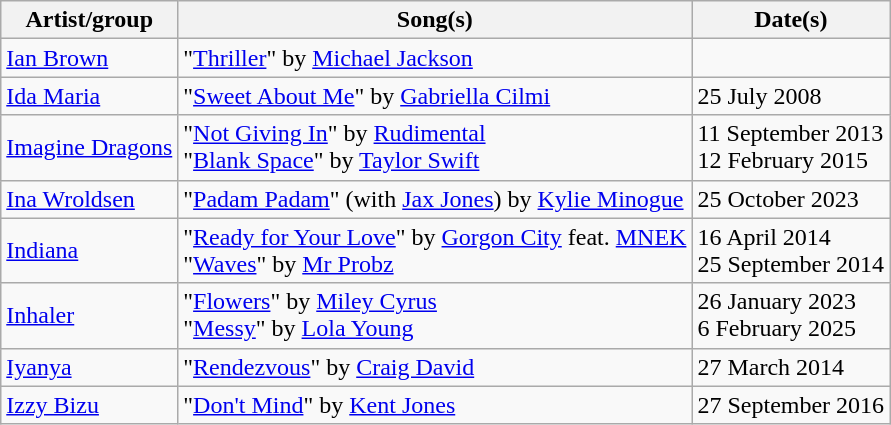<table class="wikitable">
<tr>
<th>Artist/group</th>
<th>Song(s)</th>
<th>Date(s)</th>
</tr>
<tr>
<td><a href='#'>Ian Brown</a></td>
<td>"<a href='#'>Thriller</a>" by <a href='#'>Michael Jackson</a></td>
<td></td>
</tr>
<tr>
<td><a href='#'>Ida Maria</a></td>
<td>"<a href='#'>Sweet About Me</a>" by <a href='#'>Gabriella Cilmi</a></td>
<td>25 July 2008</td>
</tr>
<tr>
<td><a href='#'>Imagine Dragons</a></td>
<td>"<a href='#'>Not Giving In</a>" by <a href='#'>Rudimental</a><br>"<a href='#'>Blank Space</a>" by <a href='#'>Taylor Swift</a></td>
<td>11 September 2013<br>12 February 2015</td>
</tr>
<tr>
<td><a href='#'>Ina Wroldsen</a></td>
<td>"<a href='#'>Padam Padam</a>" (with <a href='#'>Jax Jones</a>) by <a href='#'>Kylie Minogue</a></td>
<td>25  October 2023</td>
</tr>
<tr>
<td><a href='#'>Indiana</a></td>
<td>"<a href='#'>Ready for Your Love</a>" by <a href='#'>Gorgon City</a> feat. <a href='#'>MNEK</a><br>"<a href='#'>Waves</a>" by <a href='#'>Mr Probz</a></td>
<td>16 April 2014<br>25 September 2014</td>
</tr>
<tr>
<td><a href='#'>Inhaler</a></td>
<td>"<a href='#'>Flowers</a>" by <a href='#'>Miley Cyrus</a><br>"<a href='#'>Messy</a>" by <a href='#'>Lola Young</a></td>
<td>26 January 2023<br>6 February 2025</td>
</tr>
<tr>
<td><a href='#'>Iyanya</a></td>
<td>"<a href='#'>Rendezvous</a>" by <a href='#'>Craig David</a></td>
<td>27 March 2014</td>
</tr>
<tr>
<td><a href='#'>Izzy Bizu</a></td>
<td>"<a href='#'>Don't Mind</a>" by <a href='#'>Kent Jones</a></td>
<td>27 September 2016</td>
</tr>
</table>
